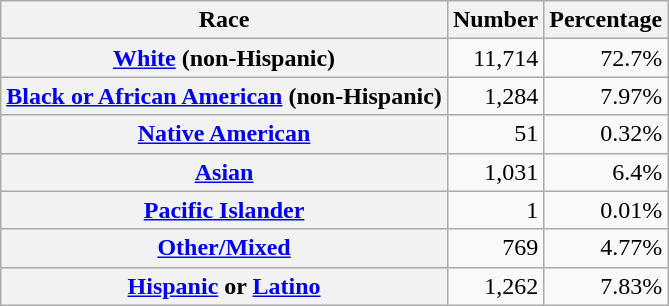<table class="wikitable" style="text-align:right">
<tr>
<th scope="col">Race</th>
<th scope="col">Number</th>
<th scope="col">Percentage</th>
</tr>
<tr>
<th scope="row"><a href='#'>White</a> (non-Hispanic)</th>
<td>11,714</td>
<td>72.7%</td>
</tr>
<tr>
<th scope="row"><a href='#'>Black or African American</a> (non-Hispanic)</th>
<td>1,284</td>
<td>7.97%</td>
</tr>
<tr>
<th scope="row"><a href='#'>Native American</a></th>
<td>51</td>
<td>0.32%</td>
</tr>
<tr>
<th scope="row"><a href='#'>Asian</a></th>
<td>1,031</td>
<td>6.4%</td>
</tr>
<tr>
<th scope="row"><a href='#'>Pacific Islander</a></th>
<td>1</td>
<td>0.01%</td>
</tr>
<tr>
<th scope="row"><a href='#'>Other/Mixed</a></th>
<td>769</td>
<td>4.77%</td>
</tr>
<tr>
<th scope="row"><a href='#'>Hispanic</a> or <a href='#'>Latino</a></th>
<td>1,262</td>
<td>7.83%</td>
</tr>
</table>
